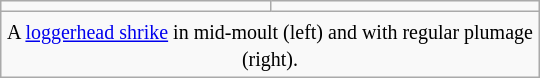<table class="wikitable"  style="float:right; width:360px; margin-left:5px;">
<tr>
<td></td>
<td></td>
</tr>
<tr>
<td colspan="2" style="text-align:center;"><small>A <a href='#'>loggerhead shrike</a> in mid-moult (left) and with regular plumage (right).</small></td>
</tr>
</table>
